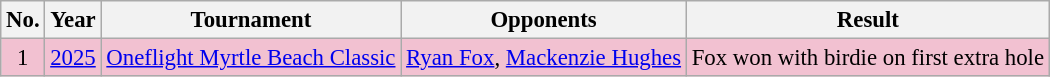<table class="wikitable" style="font-size:95%;">
<tr>
<th>No.</th>
<th>Year</th>
<th>Tournament</th>
<th>Opponents</th>
<th>Result</th>
</tr>
<tr style="background:#F2C1D1;">
<td align=center>1</td>
<td><a href='#'>2025</a></td>
<td><a href='#'>Oneflight Myrtle Beach Classic</a></td>
<td> <a href='#'>Ryan Fox</a>,  <a href='#'>Mackenzie Hughes</a></td>
<td>Fox won with birdie on first extra hole</td>
</tr>
</table>
